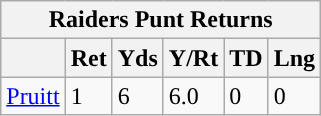<table class="wikitable">
<tr>
<th colspan="6">Raiders Punt Returns</th>
</tr>
<tr>
<th></th>
<th>Ret</th>
<th>Yds</th>
<th>Y/Rt</th>
<th>TD</th>
<th>Lng</th>
</tr>
<tr>
<td><a href='#'>Pruitt</a></td>
<td>1</td>
<td>6</td>
<td>6.0</td>
<td>0</td>
<td>0</td>
</tr>
</table>
